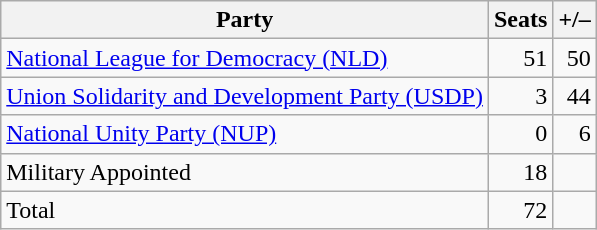<table class=wikitable style=text-align:right>
<tr>
<th>Party</th>
<th>Seats</th>
<th>+/–</th>
</tr>
<tr>
<td align=left><a href='#'>National League for Democracy (NLD)</a></td>
<td>51</td>
<td>50</td>
</tr>
<tr>
<td align=left><a href='#'>Union Solidarity and Development Party (USDP)</a></td>
<td>3</td>
<td>44</td>
</tr>
<tr>
<td align=left><a href='#'>National Unity Party (NUP)</a></td>
<td>0</td>
<td>6</td>
</tr>
<tr>
<td align=left>Military Appointed</td>
<td>18</td>
<td></td>
</tr>
<tr>
<td align=left>Total</td>
<td>72</td>
<td></td>
</tr>
</table>
